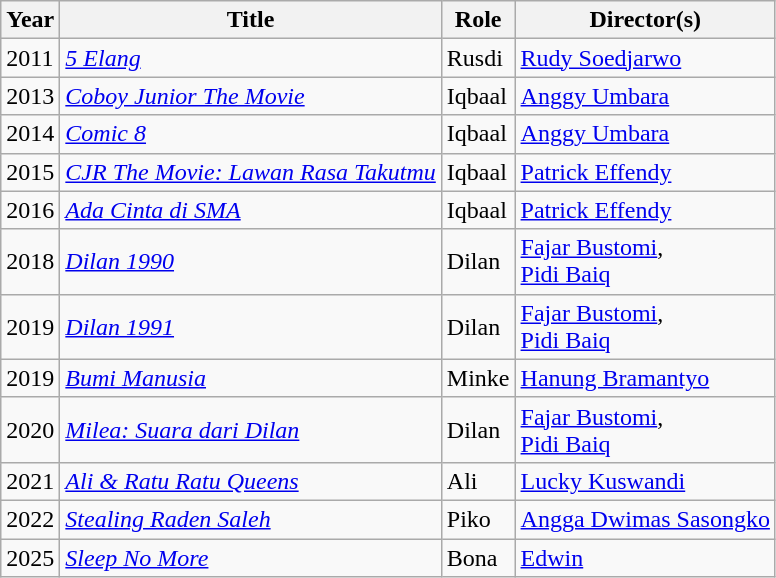<table class="wikitable sortable">
<tr>
<th>Year</th>
<th>Title</th>
<th>Role</th>
<th>Director(s)</th>
</tr>
<tr>
<td>2011</td>
<td><em><a href='#'>5 Elang</a></em> <br></td>
<td>Rusdi</td>
<td><a href='#'>Rudy Soedjarwo</a></td>
</tr>
<tr>
<td>2013</td>
<td><em><a href='#'>Coboy Junior The Movie</a></em></td>
<td>Iqbaal</td>
<td><a href='#'>Anggy Umbara</a></td>
</tr>
<tr>
<td>2014</td>
<td><em><a href='#'>Comic 8</a></em></td>
<td>Iqbaal</td>
<td><a href='#'>Anggy Umbara</a></td>
</tr>
<tr>
<td>2015</td>
<td><em><a href='#'>CJR The Movie: Lawan Rasa Takutmu</a></em> <br></td>
<td>Iqbaal</td>
<td><a href='#'>Patrick Effendy</a></td>
</tr>
<tr>
<td>2016</td>
<td><em><a href='#'>Ada Cinta di SMA</a></em> <br></td>
<td>Iqbaal</td>
<td><a href='#'>Patrick Effendy</a></td>
</tr>
<tr>
<td>2018</td>
<td><em><a href='#'>Dilan 1990</a></em></td>
<td>Dilan</td>
<td><a href='#'>Fajar Bustomi</a>, <br><a href='#'>Pidi Baiq</a></td>
</tr>
<tr>
<td>2019</td>
<td><em><a href='#'>Dilan 1991</a></em></td>
<td>Dilan</td>
<td><a href='#'>Fajar Bustomi</a>, <br><a href='#'>Pidi Baiq</a></td>
</tr>
<tr>
<td>2019</td>
<td><em><a href='#'>Bumi Manusia</a></em> <br></td>
<td>Minke</td>
<td><a href='#'>Hanung Bramantyo</a></td>
</tr>
<tr>
<td>2020</td>
<td><em><a href='#'>Milea: Suara dari Dilan</a></em></td>
<td>Dilan</td>
<td><a href='#'>Fajar Bustomi</a>, <br><a href='#'>Pidi Baiq</a></td>
</tr>
<tr>
<td>2021</td>
<td><em><a href='#'>Ali & Ratu Ratu Queens</a></em></td>
<td>Ali</td>
<td><a href='#'>Lucky Kuswandi</a></td>
</tr>
<tr>
<td>2022</td>
<td><em><a href='#'>Stealing Raden Saleh</a></em></td>
<td>Piko</td>
<td><a href='#'>Angga Dwimas Sasongko</a></td>
</tr>
<tr>
<td>2025</td>
<td><em><a href='#'>Sleep No More</a></em></td>
<td>Bona</td>
<td><a href='#'>Edwin</a></td>
</tr>
</table>
